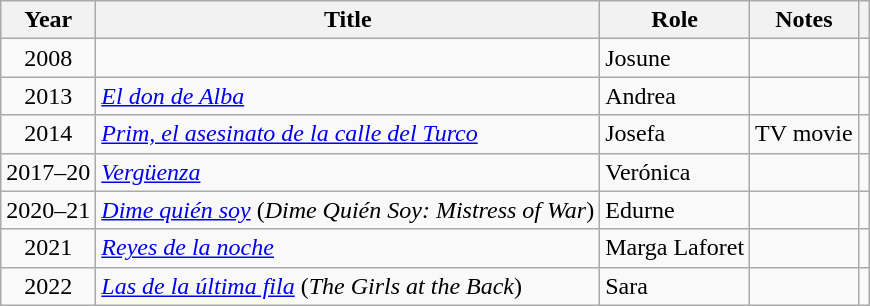<table class="wikitable sortable">
<tr>
<th>Year</th>
<th>Title</th>
<th>Role</th>
<th class="unsortable">Notes</th>
<th></th>
</tr>
<tr>
<td align = "center">2008</td>
<td><em></em></td>
<td>Josune</td>
<td></td>
<td align = "center"></td>
</tr>
<tr>
<td align = "center">2013</td>
<td><em><a href='#'>El don de Alba</a></em></td>
<td>Andrea</td>
<td></td>
<td align = "center"></td>
</tr>
<tr>
<td align = "center">2014</td>
<td><em><a href='#'>Prim, el asesinato de la calle del Turco</a></em></td>
<td>Josefa</td>
<td>TV movie</td>
<td align = "center"></td>
</tr>
<tr>
<td align = "center">2017–20</td>
<td><em><a href='#'>Vergüenza</a></em></td>
<td>Verónica</td>
<td></td>
<td align = "center"></td>
</tr>
<tr>
<td align = "center">2020–21</td>
<td><em><a href='#'>Dime quién soy</a></em> (<em>Dime Quién Soy: Mistress of War</em>)</td>
<td>Edurne</td>
<td></td>
<td align = "center"></td>
</tr>
<tr>
<td align = "center">2021</td>
<td><em><a href='#'>Reyes de la noche</a></em></td>
<td>Marga Laforet</td>
<td></td>
<td align = "center"></td>
</tr>
<tr>
<td align = "center">2022</td>
<td><em><a href='#'>Las de la última fila</a></em> (<em>The Girls at the Back</em>)</td>
<td>Sara</td>
<td></td>
<td align =" center"></td>
</tr>
</table>
